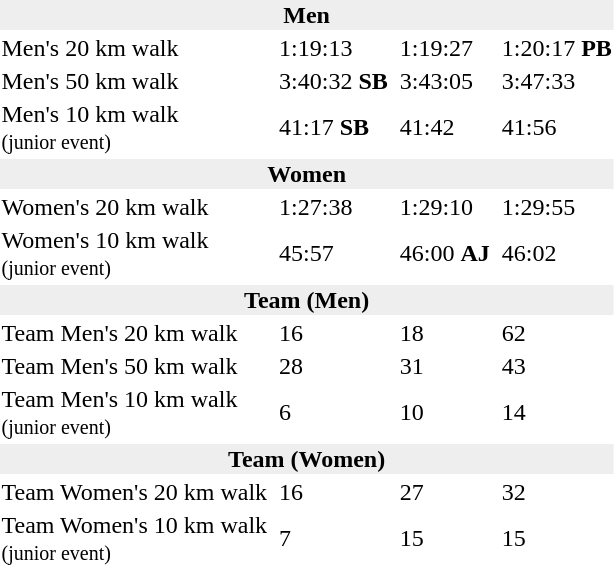<table>
<tr>
<td colspan=7 bgcolor=#eeeeee style=text-align:center;><strong>Men</strong></td>
</tr>
<tr>
<td>Men's 20 km walk</td>
<td></td>
<td>1:19:13</td>
<td></td>
<td>1:19:27</td>
<td></td>
<td>1:20:17 <strong>PB</strong></td>
</tr>
<tr>
<td>Men's 50 km walk</td>
<td></td>
<td>3:40:32 <strong>SB</strong></td>
<td></td>
<td>3:43:05</td>
<td></td>
<td>3:47:33</td>
</tr>
<tr>
<td>Men's 10 km walk<br><small>(junior event)</small></td>
<td></td>
<td>41:17 <strong>SB</strong></td>
<td></td>
<td>41:42</td>
<td></td>
<td>41:56</td>
</tr>
<tr>
<td colspan=7 bgcolor=#eeeeee style=text-align:center;><strong>Women</strong></td>
</tr>
<tr>
<td>Women's 20 km walk</td>
<td></td>
<td>1:27:38</td>
<td></td>
<td>1:29:10</td>
<td></td>
<td>1:29:55</td>
</tr>
<tr>
<td>Women's 10 km walk<br><small>(junior event)</small></td>
<td></td>
<td>45:57</td>
<td></td>
<td>46:00 <strong>AJ</strong></td>
<td></td>
<td>46:02</td>
</tr>
<tr>
<td colspan=7 bgcolor=#eeeeee style=text-align:center;><strong>Team (Men)</strong></td>
</tr>
<tr>
<td>Team Men's 20 km walk</td>
<td></td>
<td>16</td>
<td></td>
<td>18</td>
<td></td>
<td>62</td>
</tr>
<tr>
<td>Team Men's 50 km walk</td>
<td></td>
<td>28</td>
<td></td>
<td>31</td>
<td></td>
<td>43</td>
</tr>
<tr>
<td>Team Men's 10 km walk<br><small>(junior event)</small></td>
<td></td>
<td>6</td>
<td></td>
<td>10</td>
<td></td>
<td>14</td>
</tr>
<tr>
<td colspan=7 bgcolor=#eeeeee style=text-align:center;><strong>Team (Women)</strong></td>
</tr>
<tr>
<td>Team Women's 20 km walk</td>
<td></td>
<td>16</td>
<td></td>
<td>27</td>
<td></td>
<td>32</td>
</tr>
<tr>
<td>Team Women's 10 km walk<br><small>(junior event)</small></td>
<td></td>
<td>7</td>
<td></td>
<td>15</td>
<td></td>
<td>15</td>
</tr>
</table>
